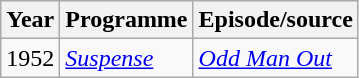<table class="wikitable">
<tr>
<th>Year</th>
<th>Programme</th>
<th>Episode/source</th>
</tr>
<tr>
<td>1952</td>
<td><em><a href='#'>Suspense</a></em></td>
<td><em><a href='#'>Odd Man Out</a></em></td>
</tr>
</table>
